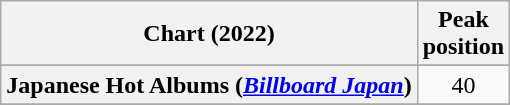<table class="wikitable sortable plainrowheaders" style="text-align:center">
<tr>
<th scope="col">Chart (2022)</th>
<th scope="col">Peak<br>position</th>
</tr>
<tr>
</tr>
<tr>
</tr>
<tr>
</tr>
<tr>
</tr>
<tr>
</tr>
<tr>
</tr>
<tr>
<th scope="row">Japanese Hot Albums (<em><a href='#'>Billboard Japan</a></em>)</th>
<td>40</td>
</tr>
<tr>
</tr>
<tr>
</tr>
<tr>
</tr>
<tr>
</tr>
<tr>
</tr>
<tr>
</tr>
</table>
